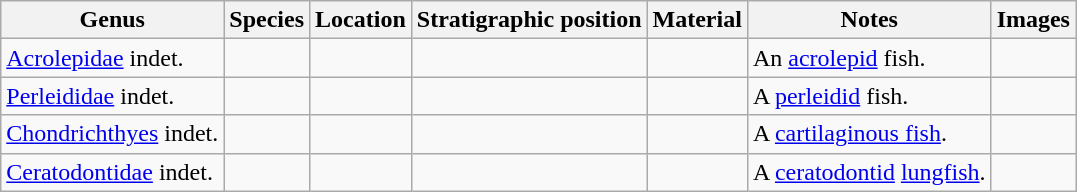<table class="wikitable" align="center">
<tr>
<th>Genus</th>
<th>Species</th>
<th>Location</th>
<th>Stratigraphic position</th>
<th>Material</th>
<th>Notes</th>
<th>Images</th>
</tr>
<tr>
<td><a href='#'>Acrolepidae</a> indet.</td>
<td></td>
<td></td>
<td></td>
<td></td>
<td>An <a href='#'>acrolepid</a> fish.</td>
<td></td>
</tr>
<tr>
<td><a href='#'>Perleididae</a> indet.</td>
<td></td>
<td></td>
<td></td>
<td></td>
<td>A <a href='#'>perleidid</a> fish.</td>
<td></td>
</tr>
<tr>
<td><a href='#'>Chondrichthyes</a> indet.</td>
<td></td>
<td></td>
<td></td>
<td></td>
<td>A <a href='#'>cartilaginous fish</a>.</td>
<td></td>
</tr>
<tr>
<td><a href='#'>Ceratodontidae</a> indet.</td>
<td></td>
<td></td>
<td></td>
<td></td>
<td>A <a href='#'>ceratodontid</a> <a href='#'>lungfish</a>.</td>
<td></td>
</tr>
</table>
